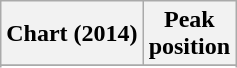<table class="wikitable">
<tr>
<th>Chart (2014)</th>
<th>Peak<br>position</th>
</tr>
<tr>
</tr>
<tr>
</tr>
<tr>
</tr>
<tr>
</tr>
<tr>
</tr>
</table>
